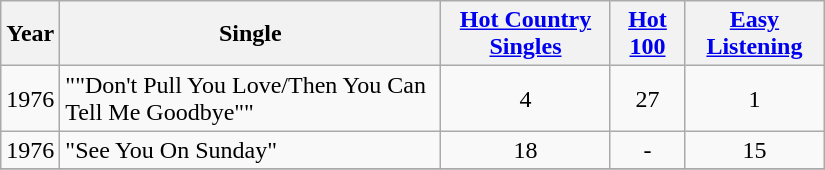<table border=1 cellspacing=0 cellpadding=2 width="550px" class="wikitable">
<tr>
<th align="left">Year</th>
<th align="left">Single</th>
<th align="left"><a href='#'>Hot Country Singles</a></th>
<th align="left"><a href='#'>Hot 100</a></th>
<th align="left"><a href='#'>Easy Listening</a></th>
</tr>
<tr>
<td align="center">1976</td>
<td align="left">""Don't Pull You Love/Then You Can Tell Me Goodbye""</td>
<td align="center">4</td>
<td align="center">27</td>
<td align="center">1</td>
</tr>
<tr>
<td align="center">1976</td>
<td align="left">"See You On Sunday"</td>
<td align="center">18</td>
<td align="center">-</td>
<td align="center">15</td>
</tr>
<tr>
</tr>
</table>
